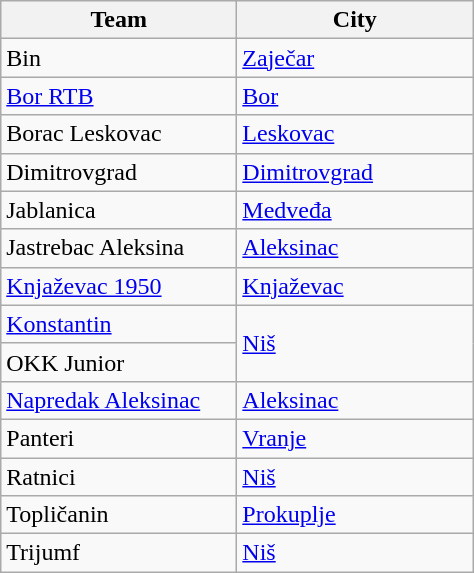<table class="wikitable sortable">
<tr>
<th width=150>Team</th>
<th width=150>City</th>
</tr>
<tr>
<td>Bin</td>
<td><a href='#'>Zaječar</a></td>
</tr>
<tr>
<td><a href='#'>Bor RTB</a></td>
<td><a href='#'>Bor</a></td>
</tr>
<tr>
<td>Borac Leskovac</td>
<td><a href='#'>Leskovac</a></td>
</tr>
<tr>
<td>Dimitrovgrad</td>
<td><a href='#'>Dimitrovgrad</a></td>
</tr>
<tr>
<td>Jablanica</td>
<td><a href='#'>Medveđa</a></td>
</tr>
<tr>
<td>Jastrebac Aleksina</td>
<td><a href='#'>Aleksinac</a></td>
</tr>
<tr>
<td><a href='#'>Knjaževac 1950</a></td>
<td><a href='#'>Knjaževac</a></td>
</tr>
<tr>
<td><a href='#'>Konstantin</a></td>
<td rowspan=2><a href='#'>Niš</a></td>
</tr>
<tr>
<td>OKK Junior</td>
</tr>
<tr>
<td><a href='#'>Napredak Aleksinac</a></td>
<td><a href='#'>Aleksinac</a></td>
</tr>
<tr>
<td>Panteri</td>
<td><a href='#'>Vranje</a></td>
</tr>
<tr>
<td>Ratnici</td>
<td><a href='#'>Niš</a></td>
</tr>
<tr>
<td>Topličanin</td>
<td><a href='#'>Prokuplje</a></td>
</tr>
<tr>
<td>Trijumf</td>
<td><a href='#'>Niš</a></td>
</tr>
</table>
